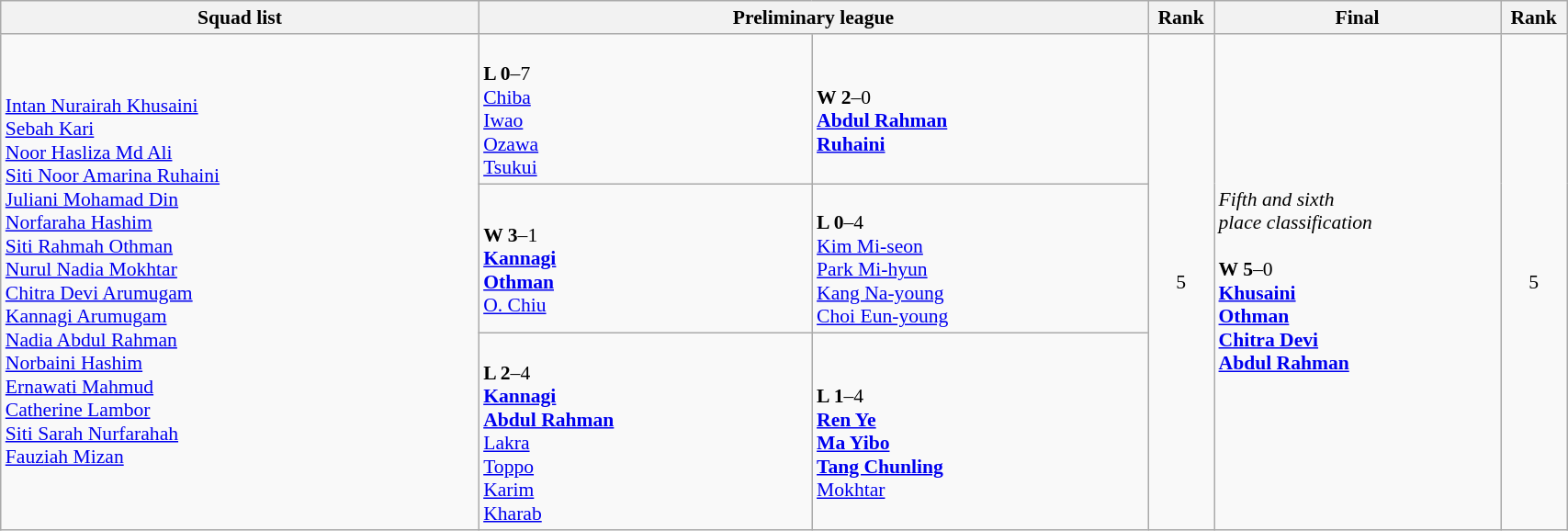<table class="wikitable" width="90%" style="text-align:left; font-size:90%">
<tr>
<th width="25%">Squad list</th>
<th colspan=2 width="35%">Preliminary league</th>
<th width="3%">Rank</th>
<th width="15%">Final</th>
<th width="3%">Rank</th>
</tr>
<tr>
<td rowspan="3"><a href='#'>Intan Nurairah Khusaini</a><br><a href='#'>Sebah Kari</a><br><a href='#'>Noor Hasliza Md Ali</a><br><a href='#'>Siti Noor Amarina Ruhaini</a><br><a href='#'>Juliani Mohamad Din</a><br><a href='#'>Norfaraha Hashim</a><br><a href='#'>Siti Rahmah Othman</a><br><a href='#'>Nurul Nadia Mokhtar</a><br><a href='#'>Chitra Devi Arumugam</a><br><a href='#'>Kannagi Arumugam</a><br><a href='#'>Nadia Abdul Rahman</a><br><a href='#'>Norbaini Hashim</a><br><a href='#'>Ernawati Mahmud</a><br><a href='#'>Catherine Lambor</a><br><a href='#'>Siti Sarah Nurfarahah</a><br><a href='#'>Fauziah Mizan</a></td>
<td><br><strong>L 0</strong>–7<br><a href='#'>Chiba</a> <br><a href='#'>Iwao</a> <br><a href='#'>Ozawa</a> <br><a href='#'>Tsukui</a> </td>
<td><br><strong>W 2</strong>–0<br><strong><a href='#'>Abdul Rahman</a> <br><a href='#'>Ruhaini</a> </strong></td>
<td rowspan=3 align=center>5</td>
<td rowspan=3><em>Fifth and sixth<br>place classification</em><br><br><strong>W 5</strong>–0<br><strong><a href='#'>Khusaini</a> <br><a href='#'>Othman</a> <br><a href='#'>Chitra Devi</a> <br><a href='#'>Abdul Rahman</a> </strong></td>
<td rowspan="3" align=center>5</td>
</tr>
<tr>
<td><br><strong>W 3</strong>–1<br><strong><a href='#'>Kannagi</a> <br><a href='#'>Othman</a> </strong><br><a href='#'>O. Chiu</a> </td>
<td><br><strong>L 0</strong>–4<br><a href='#'>Kim Mi-seon</a> <br><a href='#'>Park Mi-hyun</a> <br><a href='#'>Kang Na-young</a> <br><a href='#'>Choi Eun-young</a> </td>
</tr>
<tr>
<td><br><strong>L 2</strong>–4<br><strong><a href='#'>Kannagi</a> <br><a href='#'>Abdul Rahman</a> </strong><br><a href='#'>Lakra</a> <br><a href='#'>Toppo</a> <br><a href='#'>Karim</a> <br><a href='#'>Kharab</a> </td>
<td><br><strong>L 1</strong>–4<br><strong><a href='#'>Ren Ye</a> <br><a href='#'>Ma Yibo</a> <br><a href='#'>Tang Chunling</a> </strong><br><a href='#'>Mokhtar</a> </td>
</tr>
</table>
